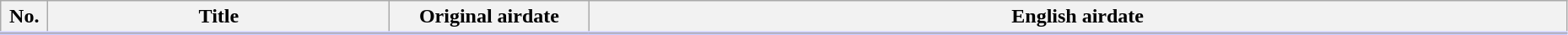<table class="wikitable" width="98%">
<tr style="border-bottom: 3px solid #CCF">
<th width="30">No.</th>
<th>Title</th>
<th width="150">Original airdate</th>
<th style="width=150%;">English airdate</th>
</tr>
<tr>
</tr>
</table>
